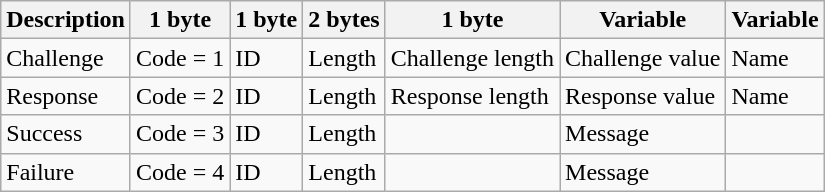<table class="wikitable">
<tr>
<th>Description</th>
<th>1 byte</th>
<th>1 byte</th>
<th>2 bytes</th>
<th>1 byte</th>
<th>Variable</th>
<th>Variable</th>
</tr>
<tr>
<td>Challenge</td>
<td>Code = 1</td>
<td>ID</td>
<td>Length</td>
<td>Challenge length</td>
<td>Challenge value</td>
<td>Name</td>
</tr>
<tr>
<td>Response</td>
<td>Code = 2</td>
<td>ID</td>
<td>Length</td>
<td>Response length</td>
<td>Response value</td>
<td>Name</td>
</tr>
<tr>
<td>Success</td>
<td>Code = 3</td>
<td>ID</td>
<td>Length</td>
<td></td>
<td>Message</td>
<td></td>
</tr>
<tr>
<td>Failure</td>
<td>Code = 4</td>
<td>ID</td>
<td>Length</td>
<td></td>
<td>Message</td>
<td></td>
</tr>
</table>
